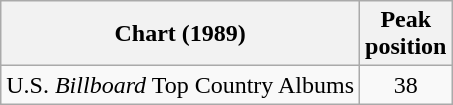<table class="wikitable">
<tr>
<th>Chart (1989)</th>
<th>Peak<br>position</th>
</tr>
<tr>
<td>U.S. <em>Billboard</em> Top Country Albums</td>
<td style="text-align:center;">38</td>
</tr>
</table>
